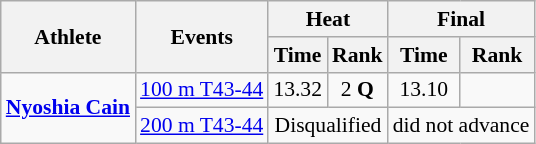<table class=wikitable style="font-size:90%">
<tr>
<th rowspan="2">Athlete</th>
<th rowspan="2">Events</th>
<th colspan="2">Heat</th>
<th colspan="2">Final</th>
</tr>
<tr>
<th>Time</th>
<th>Rank</th>
<th>Time</th>
<th>Rank</th>
</tr>
<tr align=center>
<td align=left rowspan=2><strong><a href='#'>Nyoshia Cain</a></strong></td>
<td align=left><a href='#'>100 m T43-44</a></td>
<td>13.32</td>
<td>2 <strong>Q</strong></td>
<td>13.10</td>
<td></td>
</tr>
<tr align=center>
<td align=left><a href='#'>200 m T43-44</a></td>
<td colspan=2>Disqualified</td>
<td colspan=2>did not advance</td>
</tr>
</table>
